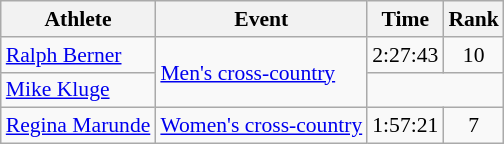<table class="wikitable" style="font-size:90%">
<tr>
<th>Athlete</th>
<th>Event</th>
<th>Time</th>
<th>Rank</th>
</tr>
<tr align=center>
<td align=left><a href='#'>Ralph Berner</a></td>
<td align=left rowspan=2><a href='#'>Men's cross-country</a></td>
<td>2:27:43</td>
<td>10</td>
</tr>
<tr align=center>
<td align=left><a href='#'>Mike Kluge</a></td>
<td colspan=2></td>
</tr>
<tr align=center>
<td align=left><a href='#'>Regina Marunde</a></td>
<td align=left><a href='#'>Women's cross-country</a></td>
<td>1:57:21</td>
<td>7</td>
</tr>
</table>
